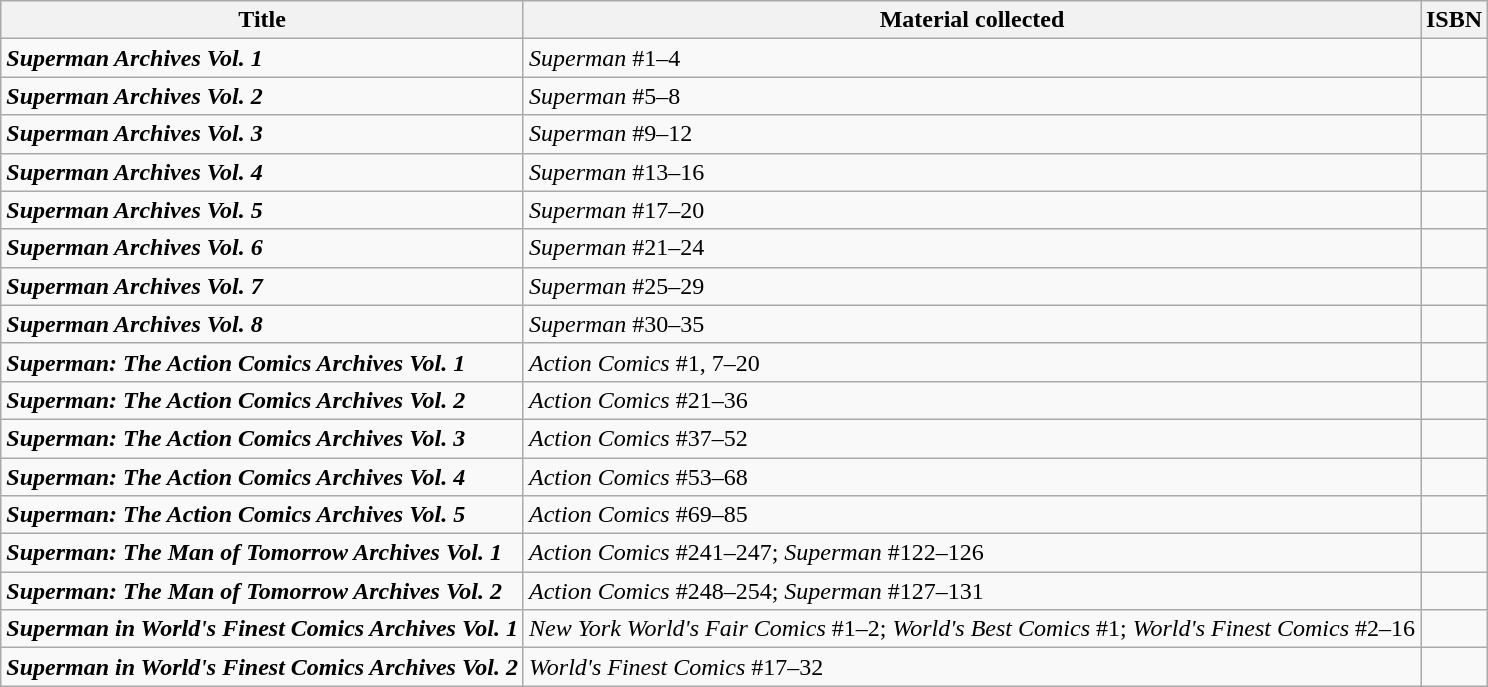<table class="wikitable">
<tr>
<th>Title</th>
<th>Material collected</th>
<th>ISBN</th>
</tr>
<tr>
<td><strong><em>Superman Archives Vol. 1</em></strong></td>
<td><em>Superman</em> #1–4</td>
<td></td>
</tr>
<tr>
<td><strong><em>Superman Archives Vol. 2</em></strong></td>
<td><em>Superman</em> #5–8</td>
<td></td>
</tr>
<tr>
<td><strong><em>Superman Archives Vol. 3</em></strong></td>
<td><em>Superman</em> #9–12</td>
<td></td>
</tr>
<tr>
<td><strong><em>Superman Archives Vol. 4</em></strong></td>
<td><em>Superman</em> #13–16</td>
<td></td>
</tr>
<tr>
<td><strong><em>Superman Archives Vol. 5</em></strong></td>
<td><em>Superman</em> #17–20</td>
<td></td>
</tr>
<tr>
<td><strong><em>Superman Archives Vol. 6</em></strong></td>
<td><em>Superman</em> #21–24</td>
<td></td>
</tr>
<tr>
<td><strong><em>Superman Archives Vol. 7</em></strong></td>
<td><em>Superman</em> #25–29</td>
<td></td>
</tr>
<tr>
<td><strong><em>Superman Archives Vol. 8</em></strong></td>
<td><em>Superman</em> #30–35</td>
<td></td>
</tr>
<tr>
<td><strong><em>Superman: The Action Comics Archives Vol. 1</em></strong></td>
<td><em>Action Comics</em> #1, 7–20</td>
<td></td>
</tr>
<tr>
<td><strong><em>Superman: The Action Comics Archives Vol. 2</em></strong></td>
<td><em>Action Comics</em> #21–36</td>
<td></td>
</tr>
<tr>
<td><strong><em>Superman: The Action Comics Archives Vol. 3</em></strong></td>
<td><em>Action Comics</em> #37–52</td>
<td></td>
</tr>
<tr>
<td><strong><em>Superman: The Action Comics Archives Vol. 4</em></strong></td>
<td><em>Action Comics</em> #53–68</td>
<td></td>
</tr>
<tr>
<td><strong><em>Superman: The Action Comics Archives Vol. 5</em></strong></td>
<td><em>Action Comics</em> #69–85</td>
<td></td>
</tr>
<tr>
<td><strong><em>Superman: The Man of Tomorrow Archives Vol. 1</em></strong></td>
<td><em>Action Comics</em> #241–247; <em>Superman</em> #122–126</td>
<td></td>
</tr>
<tr>
<td><strong><em>Superman: The Man of Tomorrow Archives Vol. 2</em></strong></td>
<td><em>Action Comics</em> #248–254; <em>Superman</em> #127–131</td>
<td></td>
</tr>
<tr>
<td><strong><em>Superman in World's Finest Comics Archives Vol. 1</em></strong></td>
<td><em>New York World's Fair Comics</em> #1–2; <em>World's Best Comics</em> #1; <em>World's Finest Comics</em> #2–16</td>
<td></td>
</tr>
<tr>
<td><strong><em>Superman in World's Finest Comics Archives Vol. 2</em></strong></td>
<td><em>World's Finest Comics</em> #17–32</td>
<td></td>
</tr>
</table>
